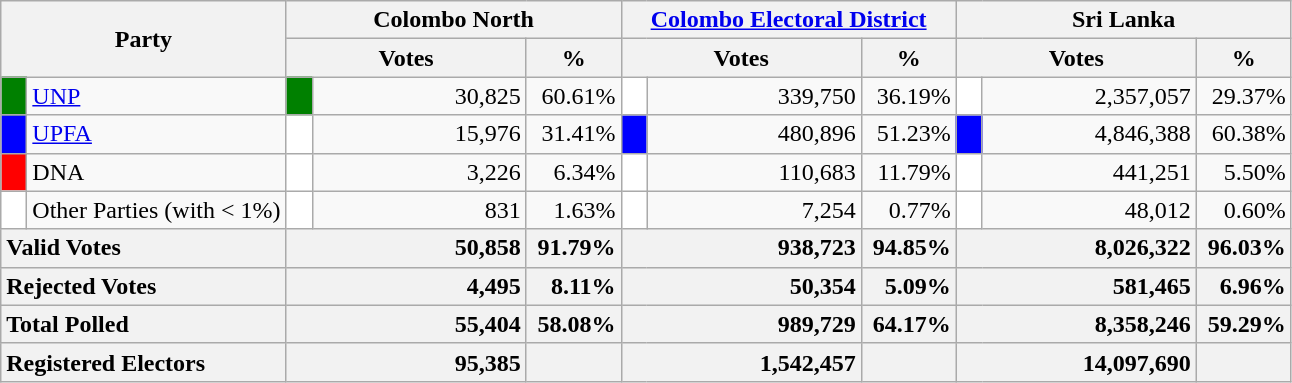<table class="wikitable">
<tr>
<th colspan="2" width="144px"rowspan="2">Party</th>
<th colspan="3" width="216px">Colombo North</th>
<th colspan="3" width="216px"><a href='#'>Colombo Electoral District</a></th>
<th colspan="3" width="216px">Sri Lanka</th>
</tr>
<tr>
<th colspan="2" width="144px">Votes</th>
<th>%</th>
<th colspan="2" width="144px">Votes</th>
<th>%</th>
<th colspan="2" width="144px">Votes</th>
<th>%</th>
</tr>
<tr>
<td style="background-color:green;" width="10px"></td>
<td style="text-align:left;"><a href='#'>UNP</a></td>
<td style="background-color:green;" width="10px"></td>
<td style="text-align:right;">30,825</td>
<td style="text-align:right;">60.61%</td>
<td style="background-color:white;" width="10px"></td>
<td style="text-align:right;">339,750</td>
<td style="text-align:right;">36.19%</td>
<td style="background-color:white;" width="10px"></td>
<td style="text-align:right;">2,357,057</td>
<td style="text-align:right;">29.37%</td>
</tr>
<tr>
<td style="background-color:blue;" width="10px"></td>
<td style="text-align:left;"><a href='#'>UPFA</a></td>
<td style="background-color:white;" width="10px"></td>
<td style="text-align:right;">15,976</td>
<td style="text-align:right;">31.41%</td>
<td style="background-color:blue;" width="10px"></td>
<td style="text-align:right;">480,896</td>
<td style="text-align:right;">51.23%</td>
<td style="background-color:blue;" width="10px"></td>
<td style="text-align:right;">4,846,388</td>
<td style="text-align:right;">60.38%</td>
</tr>
<tr>
<td style="background-color:red;" width="10px"></td>
<td style="text-align:left;">DNA</td>
<td style="background-color:white;" width="10px"></td>
<td style="text-align:right;">3,226</td>
<td style="text-align:right;">6.34%</td>
<td style="background-color:white;" width="10px"></td>
<td style="text-align:right;">110,683</td>
<td style="text-align:right;">11.79%</td>
<td style="background-color:white;" width="10px"></td>
<td style="text-align:right;">441,251</td>
<td style="text-align:right;">5.50%</td>
</tr>
<tr>
<td style="background-color:white;" width="10px"></td>
<td style="text-align:left;">Other Parties (with < 1%)</td>
<td style="background-color:white;" width="10px"></td>
<td style="text-align:right;">831</td>
<td style="text-align:right;">1.63%</td>
<td style="background-color:white;" width="10px"></td>
<td style="text-align:right;">7,254</td>
<td style="text-align:right;">0.77%</td>
<td style="background-color:white;" width="10px"></td>
<td style="text-align:right;">48,012</td>
<td style="text-align:right;">0.60%</td>
</tr>
<tr>
<th colspan="2" width="144px"style="text-align:left;">Valid Votes</th>
<th style="text-align:right;"colspan="2" width="144px">50,858</th>
<th style="text-align:right;">91.79%</th>
<th style="text-align:right;"colspan="2" width="144px">938,723</th>
<th style="text-align:right;">94.85%</th>
<th style="text-align:right;"colspan="2" width="144px">8,026,322</th>
<th style="text-align:right;">96.03%</th>
</tr>
<tr>
<th colspan="2" width="144px"style="text-align:left;">Rejected Votes</th>
<th style="text-align:right;"colspan="2" width="144px">4,495</th>
<th style="text-align:right;">8.11%</th>
<th style="text-align:right;"colspan="2" width="144px">50,354</th>
<th style="text-align:right;">5.09%</th>
<th style="text-align:right;"colspan="2" width="144px">581,465</th>
<th style="text-align:right;">6.96%</th>
</tr>
<tr>
<th colspan="2" width="144px"style="text-align:left;">Total Polled</th>
<th style="text-align:right;"colspan="2" width="144px">55,404</th>
<th style="text-align:right;">58.08%</th>
<th style="text-align:right;"colspan="2" width="144px">989,729</th>
<th style="text-align:right;">64.17%</th>
<th style="text-align:right;"colspan="2" width="144px">8,358,246</th>
<th style="text-align:right;">59.29%</th>
</tr>
<tr>
<th colspan="2" width="144px"style="text-align:left;">Registered Electors</th>
<th style="text-align:right;"colspan="2" width="144px">95,385</th>
<th></th>
<th style="text-align:right;"colspan="2" width="144px">1,542,457</th>
<th></th>
<th style="text-align:right;"colspan="2" width="144px">14,097,690</th>
<th></th>
</tr>
</table>
